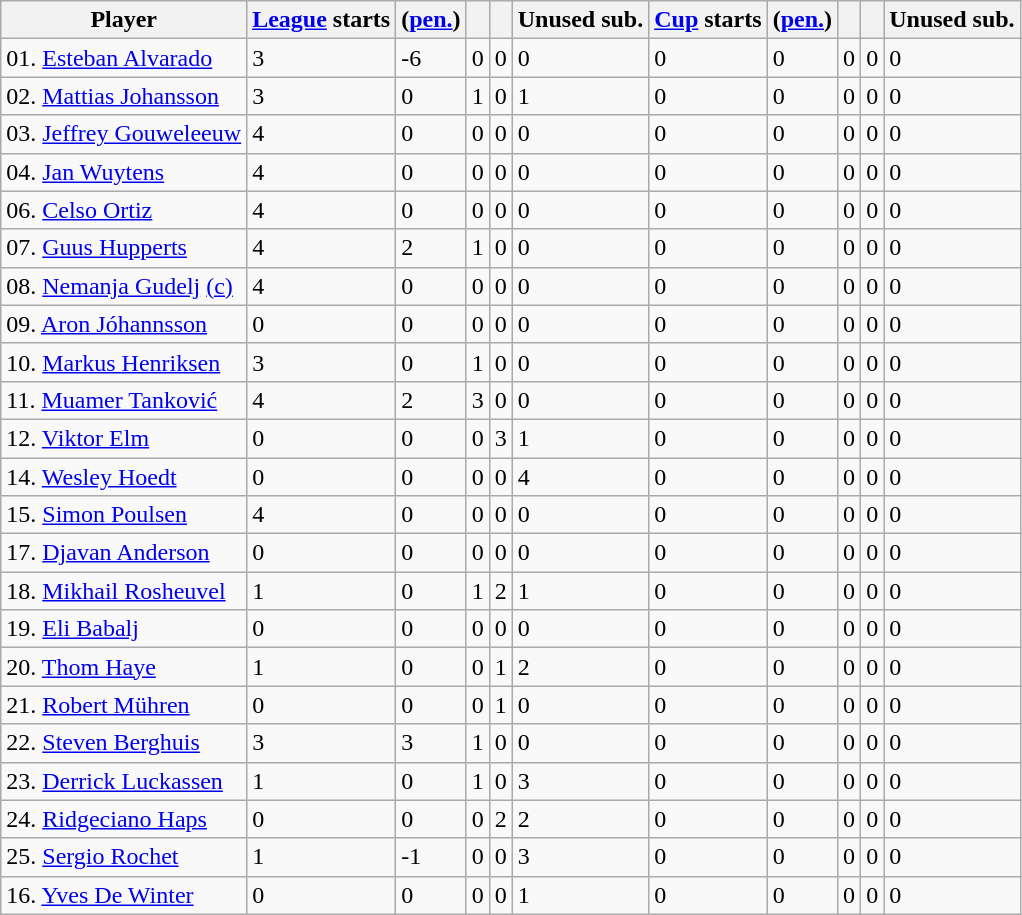<table class="wikitable sortable" border="1">
<tr>
<th>Player</th>
<th><a href='#'>League</a> starts</th>
<th>(<a href='#'>pen.</a>)</th>
<th></th>
<th></th>
<th>Unused sub.</th>
<th><a href='#'>Cup</a> starts</th>
<th>(<a href='#'>pen.</a>)</th>
<th></th>
<th></th>
<th>Unused sub.</th>
</tr>
<tr>
<td>01. <a href='#'>Esteban Alvarado</a></td>
<td>3</td>
<td>-6</td>
<td>0</td>
<td>0</td>
<td>0</td>
<td>0</td>
<td>0</td>
<td>0</td>
<td>0</td>
<td>0</td>
</tr>
<tr>
<td>02. <a href='#'>Mattias Johansson</a></td>
<td>3</td>
<td>0</td>
<td>1</td>
<td>0</td>
<td>1</td>
<td>0</td>
<td>0</td>
<td>0</td>
<td>0</td>
<td>0</td>
</tr>
<tr>
<td>03. <a href='#'>Jeffrey Gouweleeuw</a></td>
<td>4</td>
<td>0</td>
<td>0</td>
<td>0</td>
<td>0</td>
<td>0</td>
<td>0</td>
<td>0</td>
<td>0</td>
<td>0</td>
</tr>
<tr>
<td>04. <a href='#'>Jan Wuytens</a></td>
<td>4</td>
<td>0</td>
<td>0</td>
<td>0</td>
<td>0</td>
<td>0</td>
<td>0</td>
<td>0</td>
<td>0</td>
<td>0</td>
</tr>
<tr>
<td>06. <a href='#'>Celso Ortiz</a></td>
<td>4</td>
<td>0</td>
<td>0</td>
<td>0</td>
<td>0</td>
<td>0</td>
<td>0</td>
<td>0</td>
<td>0</td>
<td>0</td>
</tr>
<tr>
<td>07. <a href='#'>Guus Hupperts</a></td>
<td>4</td>
<td>2</td>
<td>1</td>
<td>0</td>
<td>0</td>
<td>0</td>
<td>0</td>
<td>0</td>
<td>0</td>
<td>0</td>
</tr>
<tr>
<td>08. <a href='#'>Nemanja Gudelj</a> <a href='#'>(c)</a></td>
<td>4</td>
<td>0</td>
<td>0</td>
<td>0</td>
<td>0</td>
<td>0</td>
<td>0</td>
<td>0</td>
<td>0</td>
<td>0</td>
</tr>
<tr>
<td>09. <a href='#'>Aron Jóhannsson</a></td>
<td>0</td>
<td>0</td>
<td>0</td>
<td>0</td>
<td>0</td>
<td>0</td>
<td>0</td>
<td>0</td>
<td>0</td>
<td>0</td>
</tr>
<tr>
<td>10. <a href='#'>Markus Henriksen</a></td>
<td>3</td>
<td>0</td>
<td>1</td>
<td>0</td>
<td>0</td>
<td>0</td>
<td>0</td>
<td>0</td>
<td>0</td>
<td>0</td>
</tr>
<tr>
<td>11. <a href='#'>Muamer Tanković</a></td>
<td>4</td>
<td>2</td>
<td>3</td>
<td>0</td>
<td>0</td>
<td>0</td>
<td>0</td>
<td>0</td>
<td>0</td>
<td>0</td>
</tr>
<tr>
<td>12. <a href='#'>Viktor Elm</a></td>
<td>0</td>
<td>0</td>
<td>0</td>
<td>3</td>
<td>1</td>
<td>0</td>
<td>0</td>
<td>0</td>
<td>0</td>
<td>0</td>
</tr>
<tr>
<td>14. <a href='#'>Wesley Hoedt</a></td>
<td>0</td>
<td>0</td>
<td>0</td>
<td>0</td>
<td>4</td>
<td>0</td>
<td>0</td>
<td>0</td>
<td>0</td>
<td>0</td>
</tr>
<tr>
<td>15. <a href='#'>Simon Poulsen</a></td>
<td>4</td>
<td>0</td>
<td>0</td>
<td>0</td>
<td>0</td>
<td>0</td>
<td>0</td>
<td>0</td>
<td>0</td>
<td>0</td>
</tr>
<tr>
<td>17. <a href='#'>Djavan Anderson</a></td>
<td>0</td>
<td>0</td>
<td>0</td>
<td>0</td>
<td>0</td>
<td>0</td>
<td>0</td>
<td>0</td>
<td>0</td>
<td>0</td>
</tr>
<tr>
<td>18. <a href='#'>Mikhail Rosheuvel</a></td>
<td>1</td>
<td>0</td>
<td>1</td>
<td>2</td>
<td>1</td>
<td>0</td>
<td>0</td>
<td>0</td>
<td>0</td>
<td>0</td>
</tr>
<tr>
<td>19. <a href='#'>Eli Babalj</a></td>
<td>0</td>
<td>0</td>
<td>0</td>
<td>0</td>
<td>0</td>
<td>0</td>
<td>0</td>
<td>0</td>
<td>0</td>
<td>0</td>
</tr>
<tr>
<td>20. <a href='#'>Thom Haye</a></td>
<td>1</td>
<td>0</td>
<td>0</td>
<td>1</td>
<td>2</td>
<td>0</td>
<td>0</td>
<td>0</td>
<td>0</td>
<td>0</td>
</tr>
<tr>
<td>21. <a href='#'>Robert Mühren</a></td>
<td>0</td>
<td>0</td>
<td>0</td>
<td>1</td>
<td>0</td>
<td>0</td>
<td>0</td>
<td>0</td>
<td>0</td>
<td>0</td>
</tr>
<tr>
<td>22. <a href='#'>Steven Berghuis</a></td>
<td>3</td>
<td>3</td>
<td>1</td>
<td>0</td>
<td>0</td>
<td>0</td>
<td>0</td>
<td>0</td>
<td>0</td>
<td>0</td>
</tr>
<tr>
<td>23. <a href='#'>Derrick Luckassen</a></td>
<td>1</td>
<td>0</td>
<td>1</td>
<td>0</td>
<td>3</td>
<td>0</td>
<td>0</td>
<td>0</td>
<td>0</td>
<td>0</td>
</tr>
<tr>
<td>24. <a href='#'>Ridgeciano Haps</a></td>
<td>0</td>
<td>0</td>
<td>0</td>
<td>2</td>
<td>2</td>
<td>0</td>
<td>0</td>
<td>0</td>
<td>0</td>
<td>0</td>
</tr>
<tr>
<td>25. <a href='#'>Sergio Rochet</a></td>
<td>1</td>
<td>-1</td>
<td>0</td>
<td>0</td>
<td>3</td>
<td>0</td>
<td>0</td>
<td>0</td>
<td>0</td>
<td>0</td>
</tr>
<tr>
<td>16. <a href='#'>Yves De Winter</a></td>
<td>0</td>
<td>0</td>
<td>0</td>
<td>0</td>
<td>1</td>
<td>0</td>
<td>0</td>
<td>0</td>
<td>0</td>
<td>0</td>
</tr>
</table>
